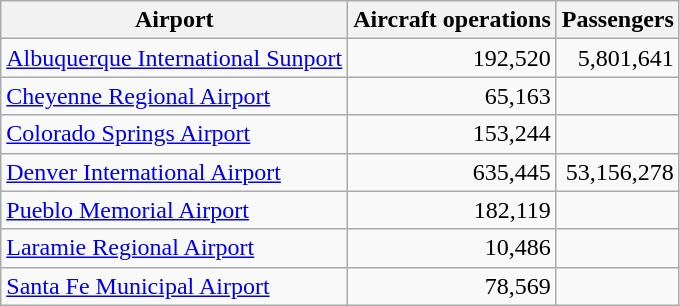<table class="wikitable sortable">
<tr>
<th>Airport</th>
<th>Aircraft operations</th>
<th>Passengers</th>
</tr>
<tr>
<td><a href='#'>Albuquerque International Sunport</a></td>
<td align=right>192,520</td>
<td align=right>5,801,641</td>
</tr>
<tr>
<td><a href='#'>Cheyenne Regional Airport</a></td>
<td align=right>65,163</td>
<td align=right></td>
</tr>
<tr>
<td><a href='#'>Colorado Springs Airport</a></td>
<td align=right>153,244</td>
<td align=right></td>
</tr>
<tr>
<td><a href='#'>Denver International Airport</a></td>
<td align=right>635,445</td>
<td align=right>53,156,278</td>
</tr>
<tr>
<td><a href='#'>Pueblo Memorial Airport</a></td>
<td align=right>182,119</td>
<td align=right></td>
</tr>
<tr>
<td><a href='#'>Laramie Regional Airport</a></td>
<td align=right>10,486</td>
<td></td>
</tr>
<tr>
<td><a href='#'>Santa Fe Municipal Airport</a></td>
<td align=right>78,569</td>
<td align=right></td>
</tr>
</table>
